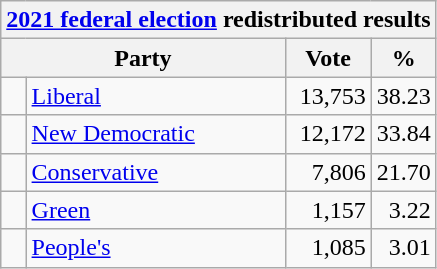<table class="wikitable">
<tr>
<th colspan="4"><a href='#'>2021 federal election</a> redistributed results</th>
</tr>
<tr>
<th bgcolor="#DDDDFF" width="130px" colspan="2">Party</th>
<th bgcolor="#DDDDFF" width="50px">Vote</th>
<th bgcolor="#DDDDFF" width="30px">%</th>
</tr>
<tr>
<td> </td>
<td><a href='#'>Liberal</a></td>
<td align=right>13,753</td>
<td align=right>38.23</td>
</tr>
<tr>
<td> </td>
<td><a href='#'>New Democratic</a></td>
<td align=right>12,172</td>
<td align=right>33.84</td>
</tr>
<tr>
<td> </td>
<td><a href='#'>Conservative</a></td>
<td align=right>7,806</td>
<td align=right>21.70</td>
</tr>
<tr>
<td> </td>
<td><a href='#'>Green</a></td>
<td align=right>1,157</td>
<td align=right>3.22</td>
</tr>
<tr>
<td> </td>
<td><a href='#'>People's</a></td>
<td align=right>1,085</td>
<td align=right>3.01</td>
</tr>
</table>
